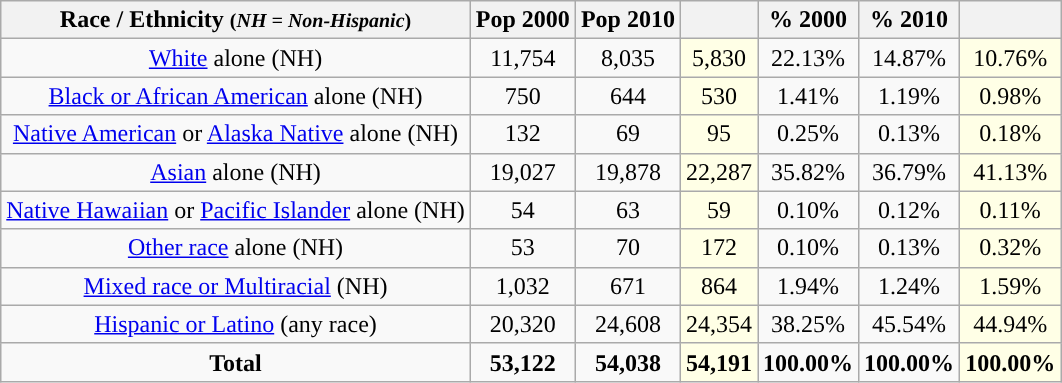<table class="wikitable" style="text-align:center;">
<tr>
<th>Race / Ethnicity <small>(<em>NH = Non-Hispanic</em>)</small></th>
<th>Pop 2000</th>
<th>Pop 2010</th>
<th></th>
<th>% 2000</th>
<th>% 2010</th>
<th></th>
</tr>
<tr>
<td><a href='#'>White</a> alone (NH)</td>
<td>11,754</td>
<td>8,035</td>
<td style='background: #ffffe6;'>5,830</td>
<td>22.13%</td>
<td>14.87%</td>
<td style='background: #ffffe6;'>10.76%</td>
</tr>
<tr>
<td><a href='#'>Black or African American</a> alone (NH)</td>
<td>750</td>
<td>644</td>
<td style='background: #ffffe6;'>530</td>
<td>1.41%</td>
<td>1.19%</td>
<td style='background: #ffffe6;'>0.98%</td>
</tr>
<tr>
<td><a href='#'>Native American</a> or <a href='#'>Alaska Native</a> alone (NH)</td>
<td>132</td>
<td>69</td>
<td style='background: #ffffe6;'>95</td>
<td>0.25%</td>
<td>0.13%</td>
<td style='background: #ffffe6;'>0.18%</td>
</tr>
<tr>
<td><a href='#'>Asian</a> alone (NH)</td>
<td>19,027</td>
<td>19,878</td>
<td style='background: #ffffe6;'>22,287</td>
<td>35.82%</td>
<td>36.79%</td>
<td style='background: #ffffe6;'>41.13%</td>
</tr>
<tr>
<td><a href='#'>Native Hawaiian</a> or <a href='#'>Pacific Islander</a> alone (NH)</td>
<td>54</td>
<td>63</td>
<td style='background: #ffffe6;'>59</td>
<td>0.10%</td>
<td>0.12%</td>
<td style='background: #ffffe6;'>0.11%</td>
</tr>
<tr>
<td><a href='#'>Other race</a> alone (NH)</td>
<td>53</td>
<td>70</td>
<td style='background: #ffffe6;'>172</td>
<td>0.10%</td>
<td>0.13%</td>
<td style='background: #ffffe6;'>0.32%</td>
</tr>
<tr>
<td><a href='#'>Mixed race or Multiracial</a> (NH)</td>
<td>1,032</td>
<td>671</td>
<td style='background: #ffffe6;'>864</td>
<td>1.94%</td>
<td>1.24%</td>
<td style='background: #ffffe6;'>1.59%</td>
</tr>
<tr>
<td><a href='#'>Hispanic or Latino</a> (any race)</td>
<td>20,320</td>
<td>24,608</td>
<td style='background: #ffffe6;'>24,354</td>
<td>38.25%</td>
<td>45.54%</td>
<td style='background: #ffffe6;'>44.94%</td>
</tr>
<tr>
<td><strong>Total</strong></td>
<td><strong>53,122</strong></td>
<td><strong>54,038</strong></td>
<td style='background: #ffffe6;'><strong>54,191</strong></td>
<td><strong>100.00%</strong></td>
<td><strong>100.00%</strong></td>
<td style='background: #ffffe6;'><strong>100.00%</strong></td>
</tr>
</table>
